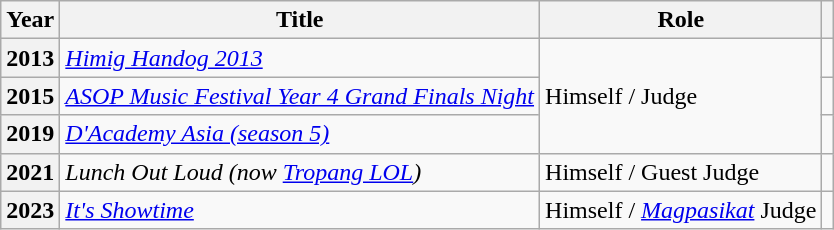<table class="wikitable sortable plainrowheaders">
<tr>
<th scope="col">Year</th>
<th scope="col">Title</th>
<th scope="col">Role</th>
<th scope="col" class="unsortable"></th>
</tr>
<tr>
<th scope=row>2013</th>
<td><em><a href='#'>Himig Handog 2013</a></em></td>
<td rowspan="3">Himself / Judge</td>
<td></td>
</tr>
<tr>
<th scope=row>2015</th>
<td><em><a href='#'>ASOP Music Festival Year 4 Grand Finals Night</a></em></td>
<td></td>
</tr>
<tr>
<th scope=row>2019</th>
<td><em><a href='#'>D'Academy Asia (season 5)</a></em></td>
<td></td>
</tr>
<tr>
<th scope=row>2021</th>
<td><em>Lunch Out Loud (now <a href='#'>Tropang LOL</a>)</em></td>
<td>Himself / Guest Judge</td>
<td></td>
</tr>
<tr>
<th scope=row>2023</th>
<td><em><a href='#'>It's Showtime</a></em></td>
<td>Himself / <em><a href='#'>Magpasikat</a></em> Judge</td>
<td></td>
</tr>
</table>
